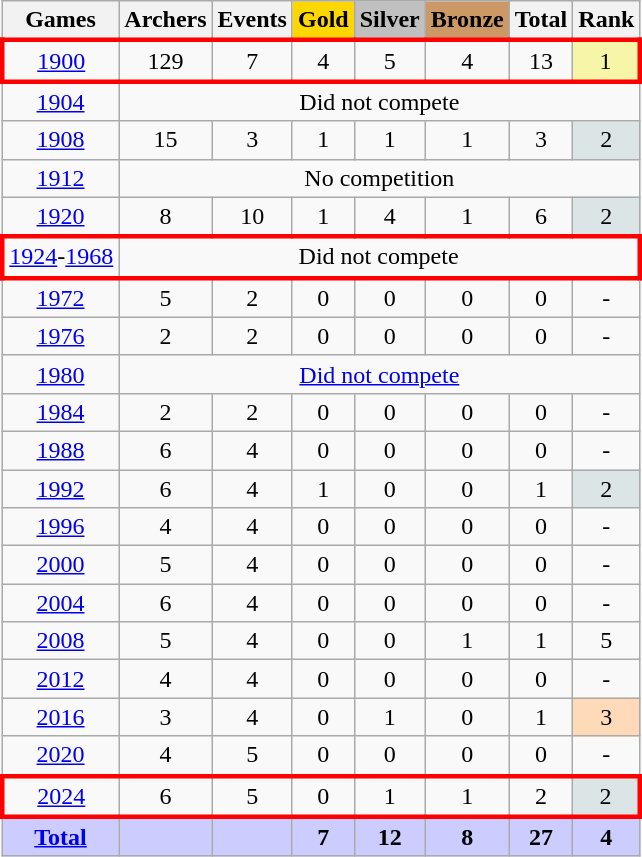<table class="wikitable sortable" style="text-align:center">
<tr>
<th>Games</th>
<th>Archers</th>
<th>Events</th>
<th style="background-color:gold;">Gold</th>
<th style="background-color:silver;">Silver</th>
<th style="background-color:#c96;">Bronze</th>
<th>Total</th>
<th>Rank</th>
</tr>
<tr style="text-align:center; border: 3px solid red">
<td><a href='#'>1900</a></td>
<td>129</td>
<td>7</td>
<td>4</td>
<td>5</td>
<td>4</td>
<td>13</td>
<td style="background-color:#F7F6A8">1</td>
</tr>
<tr style="text-align:center">
<td><a href='#'>1904</a></td>
<td colspan="7">Did not compete</td>
</tr>
<tr style="text-align:center">
<td><a href='#'>1908</a></td>
<td>15</td>
<td>3</td>
<td>1</td>
<td>1</td>
<td>1</td>
<td>3</td>
<td style="background-color:#dce5e5">2</td>
</tr>
<tr style="text-align:center">
<td><a href='#'>1912</a></td>
<td colspan="7">No competition</td>
</tr>
<tr style="text-align:center">
<td><a href='#'>1920</a></td>
<td>8</td>
<td>10</td>
<td>1</td>
<td>4</td>
<td>1</td>
<td>6</td>
<td style="background-color:#dce5e5">2</td>
</tr>
<tr style="text-align:center; border: 3px solid red">
<td><a href='#'>1924</a>-<a href='#'>1968</a></td>
<td colspan="7">Did not compete</td>
</tr>
<tr style="text-align:center">
<td><a href='#'>1972</a></td>
<td>5</td>
<td>2</td>
<td>0</td>
<td>0</td>
<td>0</td>
<td>0</td>
<td>-</td>
</tr>
<tr style="text-align:center">
<td><a href='#'>1976</a></td>
<td>2</td>
<td>2</td>
<td>0</td>
<td>0</td>
<td>0</td>
<td>0</td>
<td>-</td>
</tr>
<tr style="text-align:center">
<td><a href='#'>1980</a></td>
<td colspan="7"><a href='#'>Did not compete</a></td>
</tr>
<tr style="text-align:center">
<td><a href='#'>1984</a></td>
<td>2</td>
<td>2</td>
<td>0</td>
<td>0</td>
<td>0</td>
<td>0</td>
<td>-</td>
</tr>
<tr style="text-align:center">
<td><a href='#'>1988</a></td>
<td>6</td>
<td>4</td>
<td>0</td>
<td>0</td>
<td>0</td>
<td>0</td>
<td>-</td>
</tr>
<tr style="text-align:center">
<td><a href='#'>1992</a></td>
<td>6</td>
<td>4</td>
<td>1</td>
<td>0</td>
<td>0</td>
<td>1</td>
<td style="background-color:#dce5e5">2</td>
</tr>
<tr style="text-align:center">
<td><a href='#'>1996</a></td>
<td>4</td>
<td>4</td>
<td>0</td>
<td>0</td>
<td>0</td>
<td>0</td>
<td>-</td>
</tr>
<tr style="text-align:center">
<td><a href='#'>2000</a></td>
<td>5</td>
<td>4</td>
<td>0</td>
<td>0</td>
<td>0</td>
<td>0</td>
<td>-</td>
</tr>
<tr style="text-align:center">
<td><a href='#'>2004</a></td>
<td>6</td>
<td>4</td>
<td>0</td>
<td>0</td>
<td>0</td>
<td>0</td>
<td>-</td>
</tr>
<tr style="text-align:center">
<td><a href='#'>2008</a></td>
<td>5</td>
<td>4</td>
<td>0</td>
<td>0</td>
<td>1</td>
<td>1</td>
<td>5</td>
</tr>
<tr style="text-align:center">
<td><a href='#'>2012</a></td>
<td>4</td>
<td>4</td>
<td>0</td>
<td>0</td>
<td>0</td>
<td>0</td>
<td>-</td>
</tr>
<tr style="text-align:center">
<td><a href='#'>2016</a></td>
<td>3</td>
<td>4</td>
<td>0</td>
<td>1</td>
<td>0</td>
<td>1</td>
<td style="background-color:#ffdab9">3</td>
</tr>
<tr style="text-align:center">
<td><a href='#'>2020</a></td>
<td>4</td>
<td>5</td>
<td>0</td>
<td>0</td>
<td>0</td>
<td>0</td>
<td>-</td>
</tr>
<tr style="text-align:center; border: 3px solid red">
<td><a href='#'>2024</a></td>
<td>6</td>
<td>5</td>
<td>0</td>
<td>1</td>
<td>1</td>
<td>2</td>
<td style="background-color:#dce5e5">2</td>
</tr>
<tr style="text-align:center; background-color:#ccf;">
<td><strong><a href='#'>Total</a></strong></td>
<td></td>
<td></td>
<td><strong>7</strong></td>
<td><strong>12</strong></td>
<td><strong>8</strong></td>
<td><strong>27</strong></td>
<td><strong>4</strong></td>
</tr>
</table>
